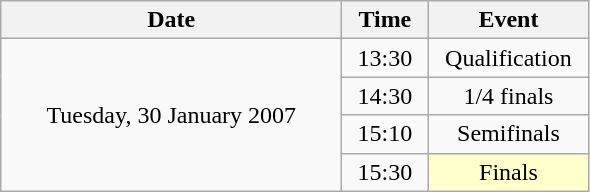<table class = "wikitable" style="text-align:center;">
<tr>
<th width=220>Date</th>
<th width=50>Time</th>
<th width=100>Event</th>
</tr>
<tr>
<td rowspan=4>Tuesday, 30 January 2007</td>
<td>13:30</td>
<td>Qualification</td>
</tr>
<tr>
<td>14:30</td>
<td>1/4 finals</td>
</tr>
<tr>
<td>15:10</td>
<td>Semifinals</td>
</tr>
<tr>
<td>15:30</td>
<td bgcolor=ffffcc>Finals</td>
</tr>
</table>
